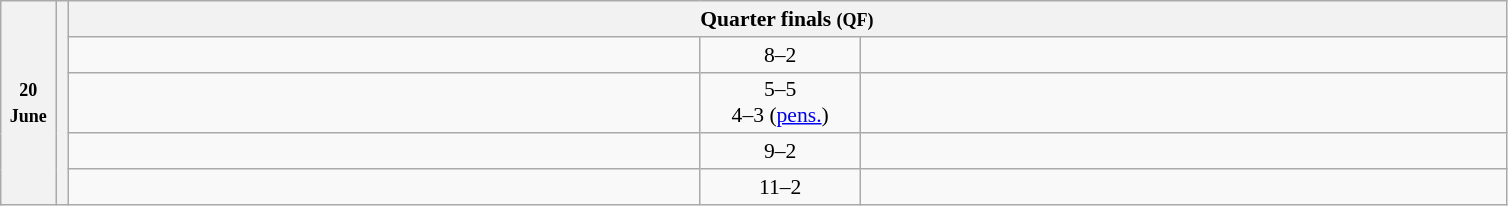<table class="wikitable" style="font-size: 90%;">
<tr>
<th rowspan="5" width=30><small>20<br>June</small></th>
<th rowspan="5" width=1></th>
<th colspan="3">Quarter finals <small>(QF)</small></th>
</tr>
<tr>
<td align="right" width=415></td>
<td align="center" width=100>8–2</td>
<td width=424></td>
</tr>
<tr>
<td align="right"></td>
<td align="center">5–5 <br>4–3 (<a href='#'>pens.</a>)</td>
<td></td>
</tr>
<tr>
<td align="right"></td>
<td align="center">9–2</td>
<td></td>
</tr>
<tr>
<td align="right"></td>
<td align="center">11–2</td>
<td></td>
</tr>
</table>
